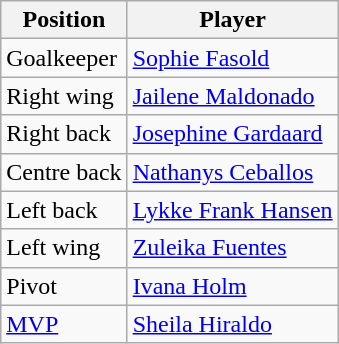<table class="wikitable">
<tr>
<th>Position</th>
<th>Player</th>
</tr>
<tr>
<td>Goalkeeper</td>
<td> <a href='#'>Sophie Fasold</a></td>
</tr>
<tr>
<td>Right wing</td>
<td> <a href='#'>Jailene Maldonado</a></td>
</tr>
<tr>
<td>Right back</td>
<td> <a href='#'>Josephine Gardaard</a></td>
</tr>
<tr>
<td>Centre back</td>
<td> <a href='#'>Nathanys Ceballos</a></td>
</tr>
<tr>
<td>Left back</td>
<td> <a href='#'>Lykke Frank Hansen</a></td>
</tr>
<tr>
<td>Left wing</td>
<td> <a href='#'>Zuleika Fuentes</a></td>
</tr>
<tr>
<td>Pivot</td>
<td> <a href='#'>Ivana Holm</a></td>
</tr>
<tr>
<td><a href='#'>MVP</a></td>
<td> <a href='#'>Sheila Hiraldo</a></td>
</tr>
</table>
